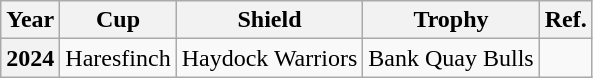<table class="wikitable" style="text-align: center;">
<tr>
<th>Year</th>
<th>Cup</th>
<th>Shield</th>
<th>Trophy</th>
<th>Ref.</th>
</tr>
<tr>
<th>2024</th>
<td>Haresfinch</td>
<td>Haydock Warriors</td>
<td>Bank Quay Bulls</td>
<td></td>
</tr>
</table>
